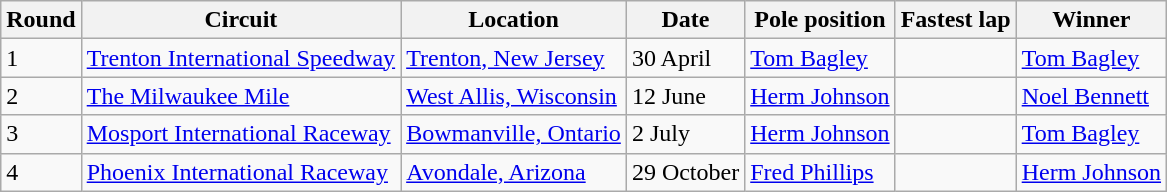<table class="wikitable">
<tr>
<th>Round</th>
<th>Circuit</th>
<th>Location</th>
<th>Date</th>
<th>Pole position</th>
<th>Fastest lap</th>
<th>Winner</th>
</tr>
<tr>
<td>1</td>
<td><a href='#'>Trenton International Speedway</a></td>
<td> <a href='#'>Trenton, New Jersey</a></td>
<td>30 April</td>
<td> <a href='#'>Tom Bagley</a></td>
<td></td>
<td> <a href='#'>Tom Bagley</a></td>
</tr>
<tr>
<td>2</td>
<td><a href='#'>The Milwaukee Mile</a></td>
<td> <a href='#'>West Allis, Wisconsin</a></td>
<td>12 June</td>
<td> <a href='#'>Herm Johnson</a></td>
<td></td>
<td> <a href='#'>Noel Bennett</a></td>
</tr>
<tr>
<td>3</td>
<td><a href='#'>Mosport International Raceway</a></td>
<td> <a href='#'>Bowmanville, Ontario</a></td>
<td>2 July</td>
<td> <a href='#'>Herm Johnson</a></td>
<td></td>
<td> <a href='#'>Tom Bagley</a></td>
</tr>
<tr>
<td>4</td>
<td><a href='#'>Phoenix International Raceway</a></td>
<td> <a href='#'>Avondale, Arizona</a></td>
<td>29 October</td>
<td> <a href='#'>Fred Phillips</a></td>
<td></td>
<td> <a href='#'>Herm Johnson</a></td>
</tr>
</table>
